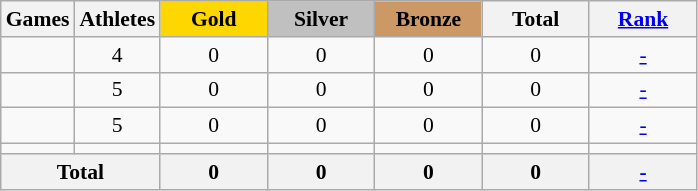<table class="wikitable sortable" style="text-align:center; font-size:90%;">
<tr>
<th>Games</th>
<th>Athletes</th>
<th style="background:gold; width:4.5em; font-weight:bold;">Gold</th>
<th style="background:silver; width:4.5em; font-weight:bold;">Silver</th>
<th style="background:#cc9966; width:4.5em; font-weight:bold;">Bronze</th>
<th style="width:4.5em; font-weight:bold;">Total</th>
<th style="width:4.5em; font-weight:bold;"><a href='#'>Rank</a></th>
</tr>
<tr>
<td align=left></td>
<td>4</td>
<td>0</td>
<td>0</td>
<td>0</td>
<td>0</td>
<td><a href='#'>-</a></td>
</tr>
<tr>
<td align=left></td>
<td>5</td>
<td>0</td>
<td>0</td>
<td>0</td>
<td>0</td>
<td><a href='#'>-</a></td>
</tr>
<tr>
<td align=left></td>
<td>5</td>
<td>0</td>
<td>0</td>
<td>0</td>
<td>0</td>
<td><a href='#'>-</a></td>
</tr>
<tr>
<td align=left><em></em></td>
<td></td>
<td></td>
<td></td>
<td></td>
<td></td>
<td></td>
</tr>
<tr>
<th colspan=2>Total</th>
<th>0</th>
<th>0</th>
<th>0</th>
<th>0</th>
<th><a href='#'>-</a></th>
</tr>
</table>
